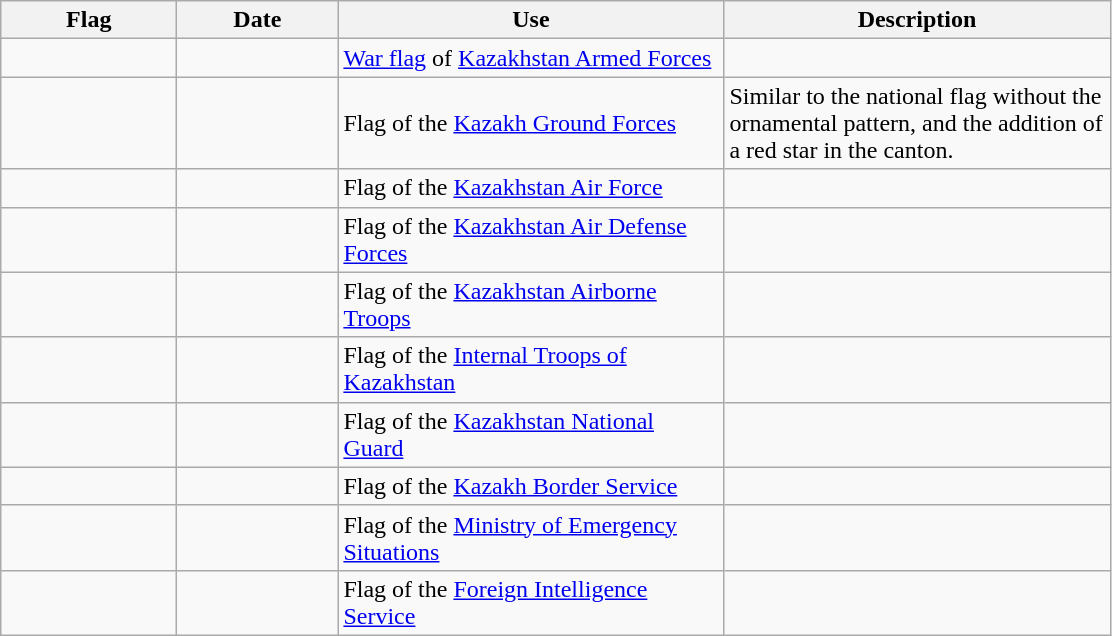<table class="wikitable">
<tr>
<th width="110">Flag</th>
<th width="100">Date</th>
<th width="250">Use</th>
<th width="250">Description</th>
</tr>
<tr>
<td></td>
<td></td>
<td><a href='#'>War flag</a> of <a href='#'>Kazakhstan Armed Forces</a></td>
<td></td>
</tr>
<tr>
<td></td>
<td></td>
<td>Flag of the <a href='#'>Kazakh Ground Forces</a></td>
<td>Similar to the national flag without the ornamental pattern, and the addition of a red star in the canton.</td>
</tr>
<tr>
<td></td>
<td></td>
<td>Flag of the <a href='#'>Kazakhstan Air Force</a></td>
<td></td>
</tr>
<tr>
<td></td>
<td></td>
<td>Flag of the <a href='#'>Kazakhstan Air Defense Forces</a></td>
<td></td>
</tr>
<tr>
<td></td>
<td></td>
<td>Flag of the <a href='#'>Kazakhstan Airborne Troops</a></td>
<td></td>
</tr>
<tr>
<td></td>
<td></td>
<td>Flag of the <a href='#'>Internal Troops of Kazakhstan</a></td>
<td></td>
</tr>
<tr>
<td></td>
<td></td>
<td>Flag of the <a href='#'>Kazakhstan National Guard</a></td>
<td></td>
</tr>
<tr>
<td></td>
<td></td>
<td>Flag of the <a href='#'>Kazakh Border Service</a></td>
<td></td>
</tr>
<tr>
<td></td>
<td></td>
<td>Flag of the <a href='#'>Ministry of Emergency Situations</a></td>
<td></td>
</tr>
<tr>
<td></td>
<td></td>
<td>Flag of the <a href='#'>Foreign Intelligence Service</a></td>
<td></td>
</tr>
</table>
